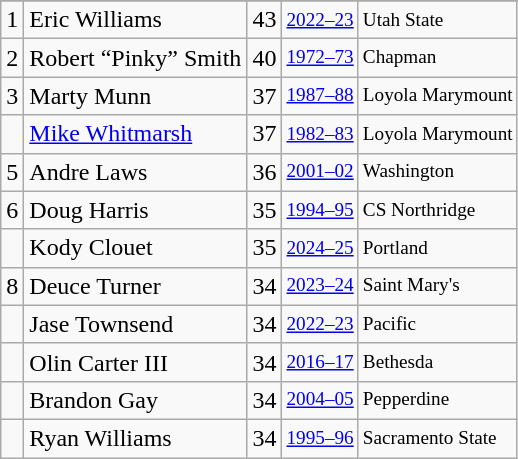<table class="wikitable">
<tr>
</tr>
<tr>
<td>1</td>
<td>Eric Williams</td>
<td>43</td>
<td style="font-size:80%;"><a href='#'>2022–23</a></td>
<td style="font-size:80%;">Utah State</td>
</tr>
<tr>
<td>2</td>
<td>Robert “Pinky” Smith</td>
<td>40</td>
<td style="font-size:80%;"><a href='#'>1972–73</a></td>
<td style="font-size:80%;">Chapman</td>
</tr>
<tr>
<td>3</td>
<td>Marty Munn</td>
<td>37</td>
<td style="font-size:80%;"><a href='#'>1987–88</a></td>
<td style="font-size:80%;">Loyola Marymount</td>
</tr>
<tr>
<td></td>
<td><a href='#'>Mike Whitmarsh</a></td>
<td>37</td>
<td style="font-size:80%;"><a href='#'>1982–83</a></td>
<td style="font-size:80%;">Loyola Marymount</td>
</tr>
<tr>
<td>5</td>
<td>Andre Laws</td>
<td>36</td>
<td style="font-size:80%;"><a href='#'>2001–02</a></td>
<td style="font-size:80%;">Washington</td>
</tr>
<tr>
<td>6</td>
<td>Doug Harris</td>
<td>35</td>
<td style="font-size:80%;"><a href='#'>1994–95</a></td>
<td style="font-size:80%;">CS Northridge</td>
</tr>
<tr>
<td></td>
<td>Kody Clouet</td>
<td>35</td>
<td style="font-size:80%;"><a href='#'>2024–25</a></td>
<td style="font-size:80%;">Portland</td>
</tr>
<tr>
<td>8</td>
<td>Deuce Turner</td>
<td>34</td>
<td style="font-size:80%;"><a href='#'>2023–24</a></td>
<td style="font-size:80%;">Saint Mary's</td>
</tr>
<tr>
<td></td>
<td>Jase Townsend</td>
<td>34</td>
<td style="font-size:80%;"><a href='#'>2022–23</a></td>
<td style="font-size:80%;">Pacific</td>
</tr>
<tr>
<td></td>
<td>Olin Carter III</td>
<td>34</td>
<td style="font-size:80%;"><a href='#'>2016–17</a></td>
<td style="font-size:80%;">Bethesda</td>
</tr>
<tr>
<td></td>
<td>Brandon Gay</td>
<td>34</td>
<td style="font-size:80%;"><a href='#'>2004–05</a></td>
<td style="font-size:80%;">Pepperdine</td>
</tr>
<tr>
<td></td>
<td>Ryan Williams</td>
<td>34</td>
<td style="font-size:80%;"><a href='#'>1995–96</a></td>
<td style="font-size:80%;">Sacramento State</td>
</tr>
</table>
